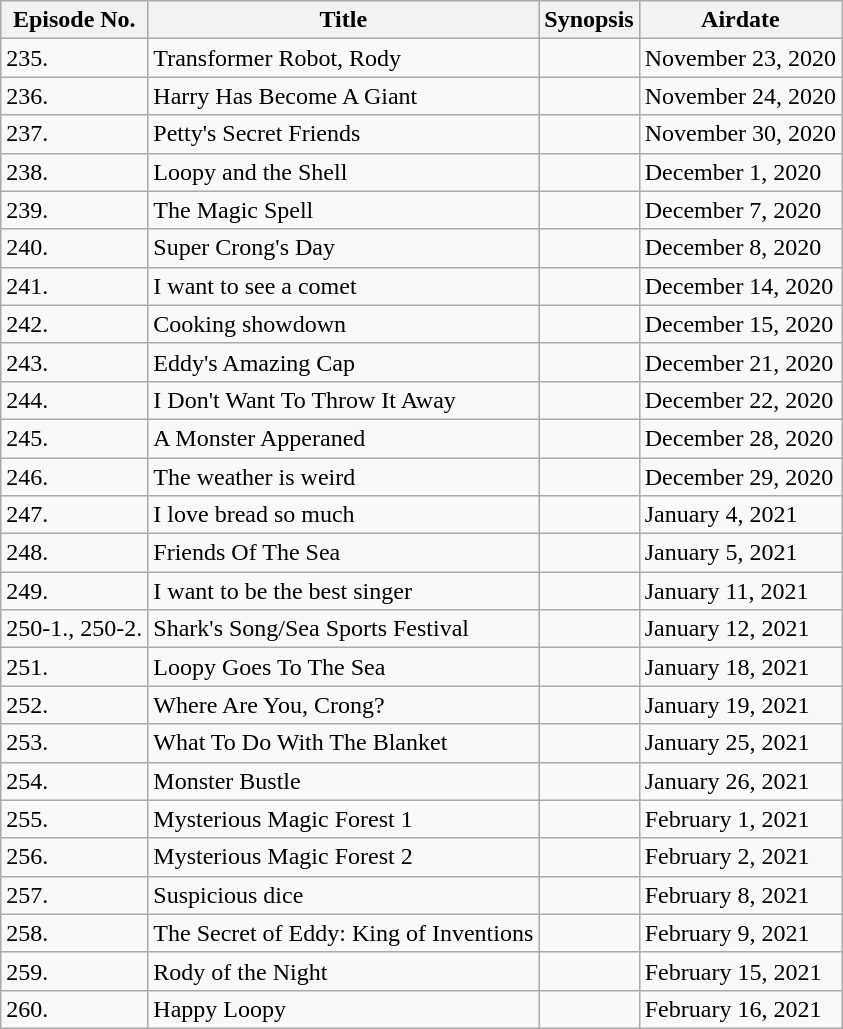<table class="wikitable">
<tr>
<th>Episode No.</th>
<th>Title</th>
<th>Synopsis</th>
<th>Airdate</th>
</tr>
<tr>
<td>235.</td>
<td>Transformer Robot, Rody</td>
<td></td>
<td>November 23, 2020</td>
</tr>
<tr>
<td>236.</td>
<td>Harry Has Become A Giant</td>
<td></td>
<td>November 24, 2020</td>
</tr>
<tr>
<td>237.</td>
<td>Petty's Secret Friends</td>
<td></td>
<td>November 30, 2020</td>
</tr>
<tr>
<td>238.</td>
<td>Loopy and the Shell</td>
<td></td>
<td>December 1, 2020</td>
</tr>
<tr>
<td>239.</td>
<td>The Magic Spell</td>
<td></td>
<td>December 7, 2020</td>
</tr>
<tr>
<td>240.</td>
<td>Super Crong's Day</td>
<td></td>
<td>December 8, 2020</td>
</tr>
<tr>
<td>241.</td>
<td>I want to see a comet</td>
<td></td>
<td>December 14, 2020</td>
</tr>
<tr>
<td>242.</td>
<td>Cooking showdown</td>
<td></td>
<td>December 15, 2020</td>
</tr>
<tr>
<td>243.</td>
<td>Eddy's Amazing Cap</td>
<td></td>
<td>December 21, 2020</td>
</tr>
<tr>
<td>244.</td>
<td>I Don't Want To Throw It Away</td>
<td></td>
<td>December 22, 2020</td>
</tr>
<tr>
<td>245.</td>
<td>A Monster Apperaned</td>
<td></td>
<td>December 28, 2020</td>
</tr>
<tr>
<td>246.</td>
<td>The weather is weird</td>
<td></td>
<td>December 29, 2020</td>
</tr>
<tr>
<td>247.</td>
<td>I love bread so much</td>
<td></td>
<td>January 4, 2021</td>
</tr>
<tr>
<td>248.</td>
<td>Friends Of The Sea</td>
<td></td>
<td>January 5, 2021</td>
</tr>
<tr>
<td>249.</td>
<td>I want to be the best singer</td>
<td></td>
<td>January 11, 2021</td>
</tr>
<tr>
<td>250-1., 250-2.</td>
<td>Shark's Song/Sea Sports Festival</td>
<td></td>
<td>January 12, 2021</td>
</tr>
<tr>
<td>251.</td>
<td>Loopy Goes To The Sea</td>
<td></td>
<td>January 18, 2021</td>
</tr>
<tr>
<td>252.</td>
<td>Where Are You, Crong?</td>
<td></td>
<td>January 19, 2021</td>
</tr>
<tr>
<td>253.</td>
<td>What To Do With The Blanket</td>
<td></td>
<td>January 25, 2021</td>
</tr>
<tr>
<td>254.</td>
<td>Monster Bustle</td>
<td></td>
<td>January 26, 2021</td>
</tr>
<tr>
<td>255.</td>
<td>Mysterious Magic Forest 1</td>
<td></td>
<td>February 1, 2021</td>
</tr>
<tr>
<td>256.</td>
<td>Mysterious Magic Forest 2</td>
<td></td>
<td>February 2, 2021</td>
</tr>
<tr>
<td>257.</td>
<td>Suspicious dice</td>
<td></td>
<td>February 8, 2021</td>
</tr>
<tr>
<td>258.</td>
<td>The Secret of Eddy: King of Inventions</td>
<td></td>
<td>February 9, 2021</td>
</tr>
<tr>
<td>259.</td>
<td>Rody of the Night</td>
<td></td>
<td>February 15, 2021</td>
</tr>
<tr>
<td>260.</td>
<td>Happy Loopy</td>
<td></td>
<td>February 16, 2021</td>
</tr>
</table>
